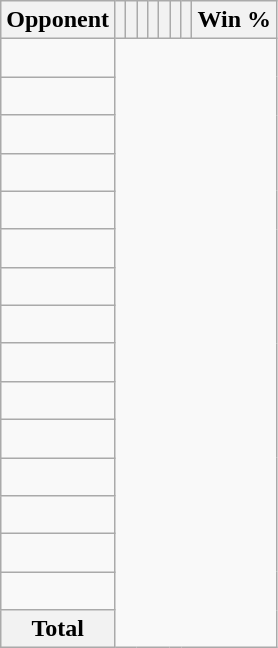<table class="wikitable sortable collapsible collapsed" style="text-align: center;">
<tr>
<th>Opponent</th>
<th></th>
<th></th>
<th></th>
<th></th>
<th></th>
<th></th>
<th></th>
<th>Win %</th>
</tr>
<tr>
<td align="left"><br></td>
</tr>
<tr>
<td align="left"><br></td>
</tr>
<tr>
<td align="left"><br></td>
</tr>
<tr>
<td align="left"><br></td>
</tr>
<tr>
<td align="left"><br></td>
</tr>
<tr>
<td align="left"><br></td>
</tr>
<tr>
<td align="left"><br></td>
</tr>
<tr>
<td align="left"><br></td>
</tr>
<tr>
<td align="left"><br></td>
</tr>
<tr>
<td align="left"><br></td>
</tr>
<tr>
<td align="left"><br></td>
</tr>
<tr>
<td align="left"><br></td>
</tr>
<tr>
<td align="left"><br></td>
</tr>
<tr>
<td align="left"><br></td>
</tr>
<tr>
<td align="left"><br></td>
</tr>
<tr class="sortbottom">
<th>Total<br></th>
</tr>
</table>
